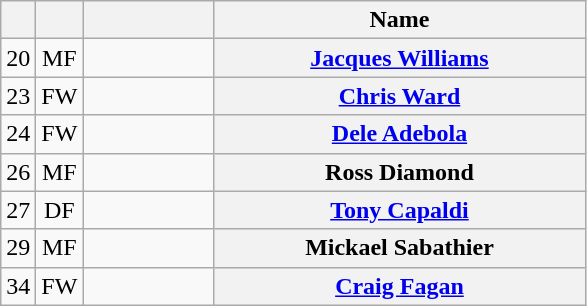<table class="wikitable plainrowheaders" style="text-align:center">
<tr>
<th scope="col"></th>
<th scope="col"></th>
<th scope="col" style="width:5em;"></th>
<th scope="col" style="width:15em;">Name</th>
</tr>
<tr>
<td>20</td>
<td>MF</td>
<td align="left"></td>
<th scope="row"><a href='#'>Jacques Williams</a> </th>
</tr>
<tr>
<td>23</td>
<td>FW</td>
<td align="left"></td>
<th scope="row"><a href='#'>Chris Ward</a></th>
</tr>
<tr>
<td>24</td>
<td>FW</td>
<td align="left"></td>
<th scope="row"><a href='#'>Dele Adebola</a></th>
</tr>
<tr>
<td>26</td>
<td>MF</td>
<td align="left"></td>
<th scope="row">Ross Diamond </th>
</tr>
<tr>
<td>27</td>
<td>DF</td>
<td align="left"></td>
<th scope="row"><a href='#'>Tony Capaldi</a></th>
</tr>
<tr>
<td>29</td>
<td>MF</td>
<td align="left"></td>
<th scope="row">Mickael Sabathier </th>
</tr>
<tr>
<td>34</td>
<td>FW</td>
<td align="left"></td>
<th scope="row"><a href='#'>Craig Fagan</a></th>
</tr>
</table>
